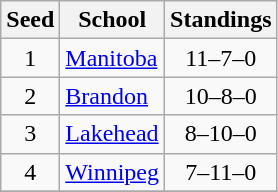<table class="wikitable">
<tr>
<th>Seed</th>
<th>School</th>
<th>Standings</th>
</tr>
<tr>
<td align=center>1</td>
<td><a href='#'>Manitoba</a></td>
<td align=center>11–7–0</td>
</tr>
<tr>
<td align=center>2</td>
<td><a href='#'>Brandon</a></td>
<td align=center>10–8–0</td>
</tr>
<tr>
<td align=center>3</td>
<td><a href='#'>Lakehead</a></td>
<td align=center>8–10–0</td>
</tr>
<tr>
<td align=center>4</td>
<td><a href='#'>Winnipeg</a></td>
<td align=center>7–11–0</td>
</tr>
<tr>
</tr>
</table>
